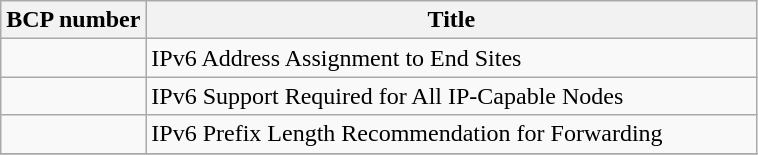<table class="wikitable sortable" border="1">
<tr>
<th>BCP number</th>
<th>Title</th>
</tr>
<tr>
<td></td>
<td style="width:400px">IPv6 Address Assignment to End Sites</td>
</tr>
<tr>
<td></td>
<td style="width:400px">IPv6 Support Required for All IP-Capable Nodes</td>
</tr>
<tr>
<td></td>
<td style="width:400px">IPv6 Prefix Length Recommendation for Forwarding</td>
</tr>
<tr>
</tr>
</table>
